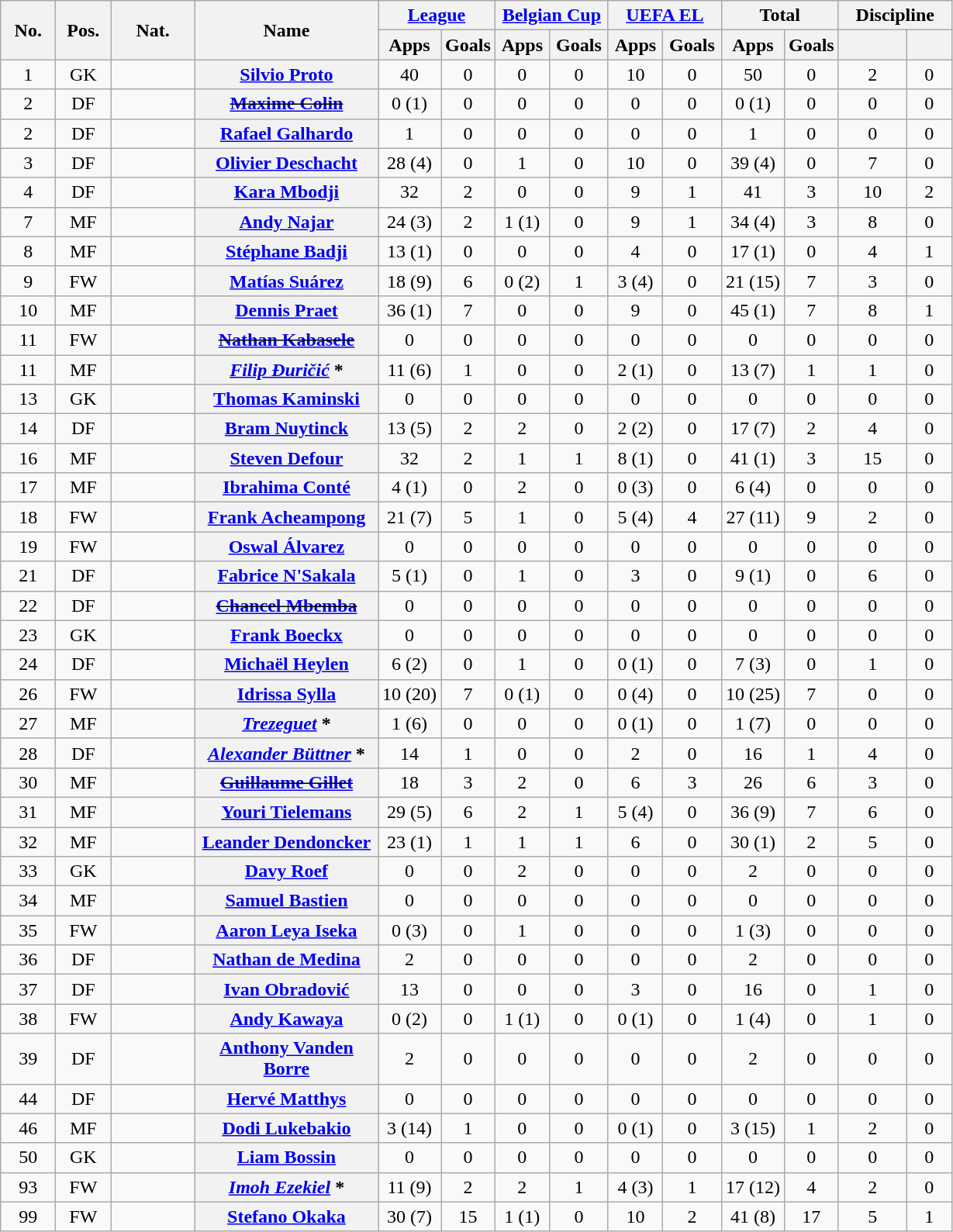<table class="wikitable plainrowheaders" style="text-align:center">
<tr>
<th rowspan="2" width="40">No.</th>
<th rowspan="2" width="40">Pos.</th>
<th rowspan="2" width="65">Nat.</th>
<th rowspan="2" width="150" scope="col">Name</th>
<th colspan="2" width="90"><a href='#'>League</a></th>
<th colspan="2" width="90"><a href='#'>Belgian Cup</a></th>
<th colspan="2" width="90"><a href='#'>UEFA EL</a></th>
<th colspan="2" width="90">Total</th>
<th colspan="2" width="90">Discipline</th>
</tr>
<tr>
<th scope="col">Apps</th>
<th scope="col">Goals</th>
<th scope="col">Apps</th>
<th scope="col">Goals</th>
<th scope="col">Apps</th>
<th scope="col">Goals</th>
<th scope="col">Apps</th>
<th scope="col">Goals</th>
<th scope="col"></th>
<th scope="col"></th>
</tr>
<tr>
<td>1</td>
<td>GK</td>
<td align="left"></td>
<th scope="row"><a href='#'>Silvio Proto</a></th>
<td>40</td>
<td>0</td>
<td>0</td>
<td>0</td>
<td>10</td>
<td>0</td>
<td>50</td>
<td>0</td>
<td>2</td>
<td>0</td>
</tr>
<tr>
<td>2</td>
<td>DF</td>
<td align="left"></td>
<th scope="row"><s><a href='#'>Maxime Colin</a></s> </th>
<td>0 (1)</td>
<td>0</td>
<td>0</td>
<td>0</td>
<td>0</td>
<td>0</td>
<td>0 (1)</td>
<td>0</td>
<td>0</td>
<td>0</td>
</tr>
<tr>
<td>2</td>
<td>DF</td>
<td align="left"></td>
<th scope="row"><a href='#'>Rafael Galhardo</a></th>
<td>1</td>
<td>0</td>
<td>0</td>
<td>0</td>
<td>0</td>
<td>0</td>
<td>1</td>
<td>0</td>
<td>0</td>
<td>0</td>
</tr>
<tr>
<td>3</td>
<td>DF</td>
<td align="left"></td>
<th scope="row"><a href='#'>Olivier Deschacht</a></th>
<td>28 (4)</td>
<td>0</td>
<td>1</td>
<td>0</td>
<td>10</td>
<td>0</td>
<td>39 (4)</td>
<td>0</td>
<td>7</td>
<td>0</td>
</tr>
<tr>
<td>4</td>
<td>DF</td>
<td align="left"></td>
<th scope="row"><a href='#'>Kara Mbodji</a></th>
<td>32</td>
<td>2</td>
<td>0</td>
<td>0</td>
<td>9</td>
<td>1</td>
<td>41</td>
<td>3</td>
<td>10</td>
<td>2</td>
</tr>
<tr>
<td>7</td>
<td>MF</td>
<td align="left"></td>
<th scope="row"><a href='#'>Andy Najar</a></th>
<td>24 (3)</td>
<td>2</td>
<td>1 (1)</td>
<td>0</td>
<td>9</td>
<td>1</td>
<td>34 (4)</td>
<td>3</td>
<td>8</td>
<td>0</td>
</tr>
<tr>
<td>8</td>
<td>MF</td>
<td align="left"></td>
<th scope="row"><a href='#'>Stéphane Badji</a></th>
<td>13 (1)</td>
<td>0</td>
<td>0</td>
<td>0</td>
<td>4</td>
<td>0</td>
<td>17 (1)</td>
<td>0</td>
<td>4</td>
<td>1</td>
</tr>
<tr>
<td>9</td>
<td>FW</td>
<td align="left"></td>
<th scope="row"><a href='#'>Matías Suárez</a></th>
<td>18 (9)</td>
<td>6</td>
<td>0 (2)</td>
<td>1</td>
<td>3 (4)</td>
<td>0</td>
<td>21 (15)</td>
<td>7</td>
<td>3</td>
<td>0</td>
</tr>
<tr>
<td>10</td>
<td>MF</td>
<td align="left"></td>
<th scope="row"><a href='#'>Dennis Praet</a></th>
<td>36 (1)</td>
<td>7</td>
<td>0</td>
<td>0</td>
<td>9</td>
<td>0</td>
<td>45 (1)</td>
<td>7</td>
<td>8</td>
<td>1</td>
</tr>
<tr>
<td>11</td>
<td>FW</td>
<td align="left"></td>
<th scope="row"><s><a href='#'>Nathan Kabasele</a></s> </th>
<td>0</td>
<td>0</td>
<td>0</td>
<td>0</td>
<td>0</td>
<td>0</td>
<td>0</td>
<td>0</td>
<td>0</td>
<td>0</td>
</tr>
<tr>
<td>11</td>
<td>MF</td>
<td align="left"></td>
<th scope="row"><em><a href='#'>Filip Đuričić</a></em> *</th>
<td>11 (6)</td>
<td>1</td>
<td>0</td>
<td>0</td>
<td>2 (1)</td>
<td>0</td>
<td>13 (7)</td>
<td>1</td>
<td>1</td>
<td>0</td>
</tr>
<tr>
<td>13</td>
<td>GK</td>
<td align="left"></td>
<th scope="row"><a href='#'>Thomas Kaminski</a></th>
<td>0</td>
<td>0</td>
<td>0</td>
<td>0</td>
<td>0</td>
<td>0</td>
<td>0</td>
<td>0</td>
<td>0</td>
<td>0</td>
</tr>
<tr>
<td>14</td>
<td>DF</td>
<td align="left"></td>
<th scope="row"><a href='#'>Bram Nuytinck</a></th>
<td>13 (5)</td>
<td>2</td>
<td>2</td>
<td>0</td>
<td>2 (2)</td>
<td>0</td>
<td>17 (7)</td>
<td>2</td>
<td>4</td>
<td>0</td>
</tr>
<tr>
<td>16</td>
<td>MF</td>
<td align="left"></td>
<th scope="row"><a href='#'>Steven Defour</a></th>
<td>32</td>
<td>2</td>
<td>1</td>
<td>1</td>
<td>8 (1)</td>
<td>0</td>
<td>41 (1)</td>
<td>3</td>
<td>15</td>
<td>0</td>
</tr>
<tr>
<td>17</td>
<td>MF</td>
<td align="left"></td>
<th scope="row"><a href='#'>Ibrahima Conté</a></th>
<td>4 (1)</td>
<td>0</td>
<td>2</td>
<td>0</td>
<td>0 (3)</td>
<td>0</td>
<td>6 (4)</td>
<td>0</td>
<td>0</td>
<td>0</td>
</tr>
<tr>
<td>18</td>
<td>FW</td>
<td align="left"></td>
<th scope="row"><a href='#'>Frank Acheampong</a></th>
<td>21 (7)</td>
<td>5</td>
<td>1</td>
<td>0</td>
<td>5 (4)</td>
<td>4</td>
<td>27 (11)</td>
<td>9</td>
<td>2</td>
<td>0</td>
</tr>
<tr>
<td>19</td>
<td>FW</td>
<td align="left"></td>
<th scope="row"><a href='#'>Oswal Álvarez</a></th>
<td>0</td>
<td>0</td>
<td>0</td>
<td>0</td>
<td>0</td>
<td>0</td>
<td>0</td>
<td>0</td>
<td>0</td>
<td>0</td>
</tr>
<tr>
<td>21</td>
<td>DF</td>
<td align="left"></td>
<th scope="row"><a href='#'>Fabrice N'Sakala</a></th>
<td>5 (1)</td>
<td>0</td>
<td>1</td>
<td>0</td>
<td>3</td>
<td>0</td>
<td>9 (1)</td>
<td>0</td>
<td>6</td>
<td>0</td>
</tr>
<tr>
<td>22</td>
<td>DF</td>
<td align="left"></td>
<th scope="row"><s><a href='#'>Chancel Mbemba</a></s> </th>
<td>0</td>
<td>0</td>
<td>0</td>
<td>0</td>
<td>0</td>
<td>0</td>
<td>0</td>
<td>0</td>
<td>0</td>
<td>0</td>
</tr>
<tr>
<td>23</td>
<td>GK</td>
<td align="left"></td>
<th scope="row"><a href='#'>Frank Boeckx</a></th>
<td>0</td>
<td>0</td>
<td>0</td>
<td>0</td>
<td>0</td>
<td>0</td>
<td>0</td>
<td>0</td>
<td>0</td>
<td>0</td>
</tr>
<tr>
<td>24</td>
<td>DF</td>
<td align="left"></td>
<th scope="row"><a href='#'>Michaël Heylen</a></th>
<td>6 (2)</td>
<td>0</td>
<td>1</td>
<td>0</td>
<td>0 (1)</td>
<td>0</td>
<td>7 (3)</td>
<td>0</td>
<td>1</td>
<td>0</td>
</tr>
<tr>
<td>26</td>
<td>FW</td>
<td align="left"></td>
<th scope="row"><a href='#'>Idrissa Sylla</a></th>
<td>10 (20)</td>
<td>7</td>
<td>0 (1)</td>
<td>0</td>
<td>0 (4)</td>
<td>0</td>
<td>10 (25)</td>
<td>7</td>
<td>0</td>
<td>0</td>
</tr>
<tr>
<td>27</td>
<td>MF</td>
<td align="left"></td>
<th scope="row"><em><a href='#'>Trezeguet</a></em> *</th>
<td>1 (6)</td>
<td>0</td>
<td>0</td>
<td>0</td>
<td>0 (1)</td>
<td>0</td>
<td>1 (7)</td>
<td>0</td>
<td>0</td>
<td>0</td>
</tr>
<tr>
<td>28</td>
<td>DF</td>
<td align="left"></td>
<th scope="row"><em><a href='#'>Alexander Büttner</a></em> *</th>
<td>14</td>
<td>1</td>
<td>0</td>
<td>0</td>
<td>2</td>
<td>0</td>
<td>16</td>
<td>1</td>
<td>4</td>
<td>0</td>
</tr>
<tr>
<td>30</td>
<td>MF</td>
<td align="left"></td>
<th scope="row"><s><a href='#'>Guillaume Gillet</a></s> </th>
<td>18</td>
<td>3</td>
<td>2</td>
<td>0</td>
<td>6</td>
<td>3</td>
<td>26</td>
<td>6</td>
<td>3</td>
<td>0</td>
</tr>
<tr>
<td>31</td>
<td>MF</td>
<td align="left"></td>
<th scope="row"><a href='#'>Youri Tielemans</a></th>
<td>29 (5)</td>
<td>6</td>
<td>2</td>
<td>1</td>
<td>5 (4)</td>
<td>0</td>
<td>36 (9)</td>
<td>7</td>
<td>6</td>
<td>0</td>
</tr>
<tr>
<td>32</td>
<td>MF</td>
<td align="left"></td>
<th scope="row"><a href='#'>Leander Dendoncker</a></th>
<td>23 (1)</td>
<td>1</td>
<td>1</td>
<td>1</td>
<td>6</td>
<td>0</td>
<td>30 (1)</td>
<td>2</td>
<td>5</td>
<td>0</td>
</tr>
<tr>
<td>33</td>
<td>GK</td>
<td align="left"></td>
<th scope="row"><a href='#'>Davy Roef</a></th>
<td>0</td>
<td>0</td>
<td>2</td>
<td>0</td>
<td>0</td>
<td>0</td>
<td>2</td>
<td>0</td>
<td>0</td>
<td>0</td>
</tr>
<tr>
<td>34</td>
<td>MF</td>
<td align="left"></td>
<th scope="row"><a href='#'>Samuel Bastien</a></th>
<td>0</td>
<td>0</td>
<td>0</td>
<td>0</td>
<td>0</td>
<td>0</td>
<td>0</td>
<td>0</td>
<td>0</td>
<td>0</td>
</tr>
<tr>
<td>35</td>
<td>FW</td>
<td align="left"></td>
<th scope="row"><a href='#'>Aaron Leya Iseka</a></th>
<td>0 (3)</td>
<td>0</td>
<td>1</td>
<td>0</td>
<td>0</td>
<td>0</td>
<td>1 (3)</td>
<td>0</td>
<td>0</td>
<td>0</td>
</tr>
<tr>
<td>36</td>
<td>DF</td>
<td align="left"></td>
<th scope="row"><a href='#'>Nathan de Medina</a></th>
<td>2</td>
<td>0</td>
<td>0</td>
<td>0</td>
<td>0</td>
<td>0</td>
<td>2</td>
<td>0</td>
<td>0</td>
<td>0</td>
</tr>
<tr>
<td>37</td>
<td>DF</td>
<td align="left"></td>
<th scope="row"><a href='#'>Ivan Obradović</a></th>
<td>13</td>
<td>0</td>
<td>0</td>
<td>0</td>
<td>3</td>
<td>0</td>
<td>16</td>
<td>0</td>
<td>1</td>
<td>0</td>
</tr>
<tr>
<td>38</td>
<td>FW</td>
<td align="left"></td>
<th scope="row"><a href='#'>Andy Kawaya</a></th>
<td>0 (2)</td>
<td>0</td>
<td>1 (1)</td>
<td>0</td>
<td>0 (1)</td>
<td>0</td>
<td>1 (4)</td>
<td>0</td>
<td>1</td>
<td>0</td>
</tr>
<tr>
<td>39</td>
<td>DF</td>
<td align="left"></td>
<th scope="row"><a href='#'>Anthony Vanden Borre</a></th>
<td>2</td>
<td>0</td>
<td>0</td>
<td>0</td>
<td>0</td>
<td>0</td>
<td>2</td>
<td>0</td>
<td>0</td>
<td>0</td>
</tr>
<tr>
<td>44</td>
<td>DF</td>
<td align="left"></td>
<th scope="row"><a href='#'>Hervé Matthys</a></th>
<td>0</td>
<td>0</td>
<td>0</td>
<td>0</td>
<td>0</td>
<td>0</td>
<td>0</td>
<td>0</td>
<td>0</td>
<td>0</td>
</tr>
<tr>
<td>46</td>
<td>MF</td>
<td align="left"></td>
<th scope="row"><a href='#'>Dodi Lukebakio</a></th>
<td>3 (14)</td>
<td>1</td>
<td>0</td>
<td>0</td>
<td>0 (1)</td>
<td>0</td>
<td>3 (15)</td>
<td>1</td>
<td>2</td>
<td>0</td>
</tr>
<tr>
<td>50</td>
<td>GK</td>
<td align="left"></td>
<th scope="row"><a href='#'>Liam Bossin</a></th>
<td>0</td>
<td>0</td>
<td>0</td>
<td>0</td>
<td>0</td>
<td>0</td>
<td>0</td>
<td>0</td>
<td>0</td>
<td>0</td>
</tr>
<tr>
<td>93</td>
<td>FW</td>
<td align="left"></td>
<th scope="row"><em><a href='#'>Imoh Ezekiel</a></em> *</th>
<td>11 (9)</td>
<td>2</td>
<td>2</td>
<td>1</td>
<td>4 (3)</td>
<td>1</td>
<td>17 (12)</td>
<td>4</td>
<td>2</td>
<td>0</td>
</tr>
<tr>
<td>99</td>
<td>FW</td>
<td align="left"></td>
<th scope="row"><a href='#'>Stefano Okaka</a></th>
<td>30 (7)</td>
<td>15</td>
<td>1 (1)</td>
<td>0</td>
<td>10</td>
<td>2</td>
<td>41 (8)</td>
<td>17</td>
<td>5</td>
<td>1</td>
</tr>
</table>
